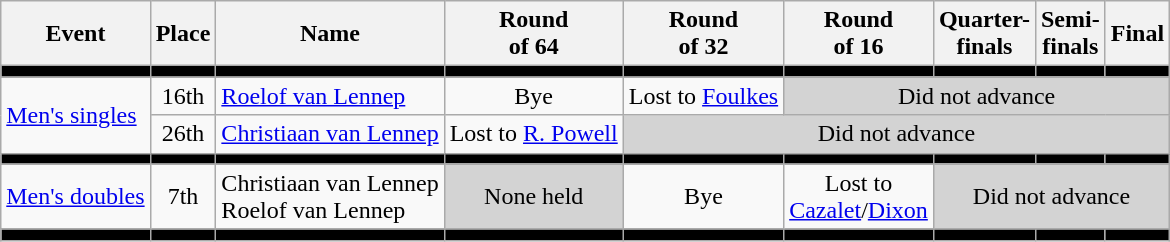<table class=wikitable>
<tr>
<th>Event</th>
<th>Place</th>
<th>Name</th>
<th>Round <br> of 64</th>
<th>Round <br> of 32</th>
<th>Round <br> of 16</th>
<th>Quarter-<br>finals</th>
<th>Semi-<br>finals</th>
<th>Final</th>
</tr>
<tr bgcolor=black>
<td></td>
<td></td>
<td></td>
<td></td>
<td></td>
<td></td>
<td></td>
<td></td>
<td></td>
</tr>
<tr align=center>
<td rowspan=2 align=left><a href='#'>Men's singles</a></td>
<td>16th</td>
<td align=left><a href='#'>Roelof van Lennep</a></td>
<td>Bye</td>
<td>Lost to <a href='#'>Foulkes</a></td>
<td colspan=4 bgcolor=lightgray>Did not advance</td>
</tr>
<tr align=center>
<td>26th</td>
<td align=left><a href='#'>Christiaan van Lennep</a></td>
<td>Lost to <a href='#'>R. Powell</a></td>
<td colspan=5 bgcolor=lightgray>Did not advance</td>
</tr>
<tr bgcolor=black>
<td></td>
<td></td>
<td></td>
<td></td>
<td></td>
<td></td>
<td></td>
<td></td>
<td></td>
</tr>
<tr align=center>
<td align=left><a href='#'>Men's doubles</a></td>
<td>7th</td>
<td align=left>Christiaan van Lennep <br> Roelof van Lennep</td>
<td bgcolor=lightgray>None held</td>
<td>Bye</td>
<td>Lost to <br> <a href='#'>Cazalet</a>/<a href='#'>Dixon</a></td>
<td colspan=3 bgcolor=lightgray>Did not advance</td>
</tr>
<tr bgcolor=black>
<td></td>
<td></td>
<td></td>
<td></td>
<td></td>
<td></td>
<td></td>
<td></td>
<td></td>
</tr>
</table>
